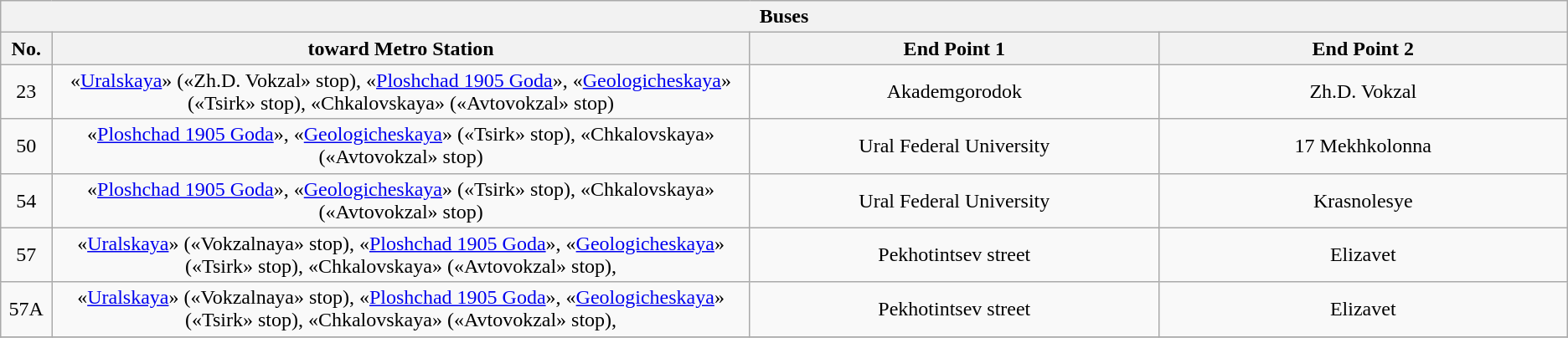<table class="wikitable" style="text-align:center" border=1>
<tr>
<th colspan="4">Buses</th>
</tr>
<tr>
<th width="3%">No.</th>
<th width="41%">toward Metro Station</th>
<th width="24%">End Point 1</th>
<th width="24%">End Point 2</th>
</tr>
<tr>
<td>23</td>
<td>«<a href='#'>Uralskaya</a>» («Zh.D. Vokzal» stop), «<a href='#'>Ploshchad 1905 Goda</a>», «<a href='#'>Geologicheskaya</a>» («Tsirk» stop), «Chkalovskaya» («Avtovokzal» stop)</td>
<td>Akademgorodok</td>
<td>Zh.D. Vokzal</td>
</tr>
<tr>
<td>50</td>
<td>«<a href='#'>Ploshchad 1905 Goda</a>», «<a href='#'>Geologicheskaya</a>» («Tsirk» stop), «Chkalovskaya» («Avtovokzal» stop)</td>
<td>Ural Federal University</td>
<td>17 Mekhkolonna</td>
</tr>
<tr>
<td>54</td>
<td>«<a href='#'>Ploshchad 1905 Goda</a>», «<a href='#'>Geologicheskaya</a>» («Tsirk» stop), «Chkalovskaya» («Avtovokzal» stop)</td>
<td>Ural Federal University</td>
<td>Krasnolesye</td>
</tr>
<tr>
<td>57</td>
<td>«<a href='#'>Uralskaya</a>» («Vokzalnaya» stop), «<a href='#'>Ploshchad 1905 Goda</a>», «<a href='#'>Geologicheskaya</a>» («Tsirk» stop), «Chkalovskaya» («Avtovokzal» stop),</td>
<td>Pekhotintsev street</td>
<td>Elizavet</td>
</tr>
<tr>
<td>57А</td>
<td>«<a href='#'>Uralskaya</a>» («Vokzalnaya» stop), «<a href='#'>Ploshchad 1905 Goda</a>», «<a href='#'>Geologicheskaya</a>» («Tsirk» stop), «Chkalovskaya» («Avtovokzal» stop),</td>
<td>Pekhotintsev street</td>
<td>Elizavet</td>
</tr>
<tr>
</tr>
</table>
